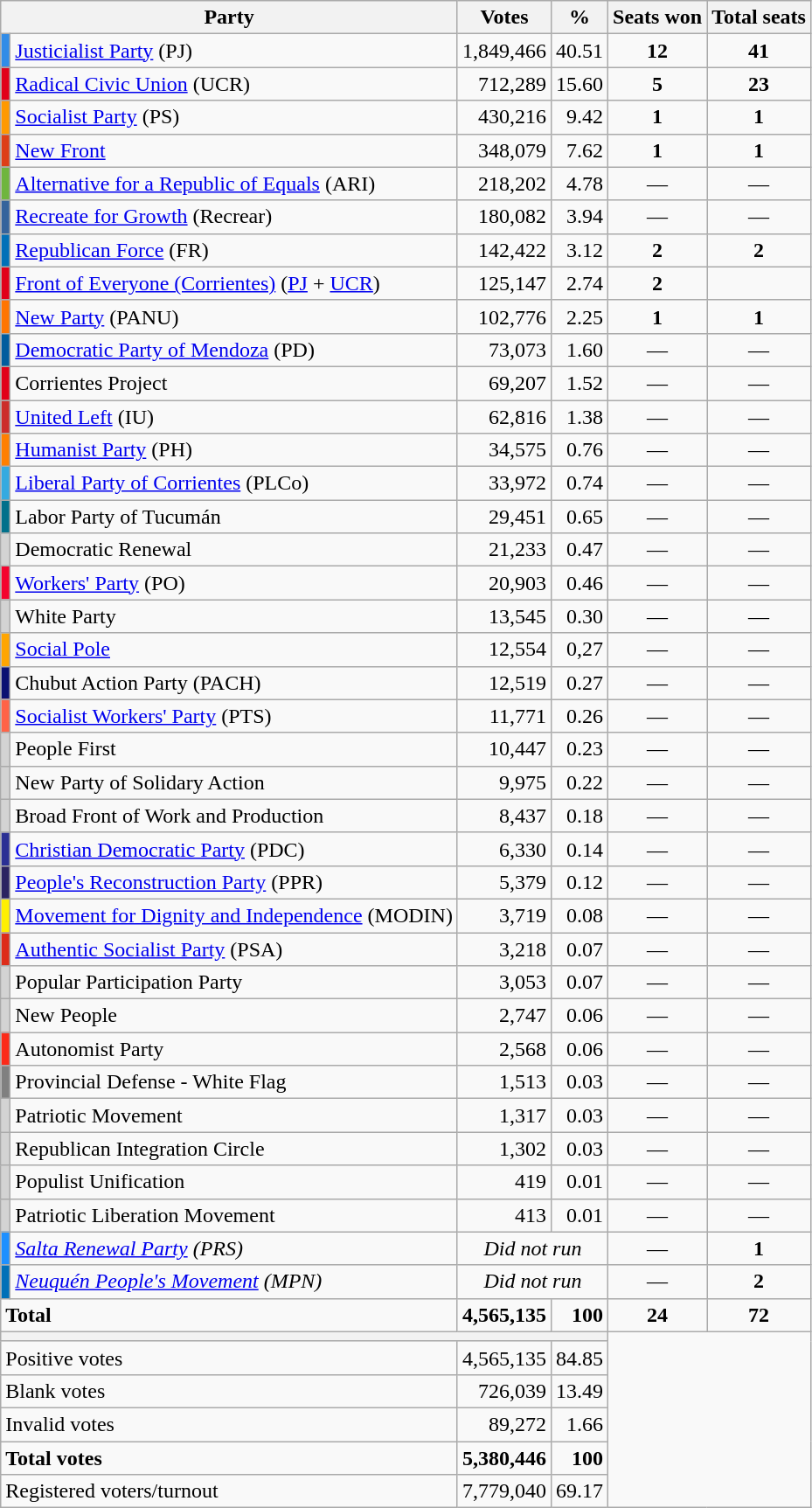<table class="wikitable" style="text-align:right;">
<tr>
<th colspan=2>Party</th>
<th>Votes</th>
<th>%</th>
<th>Seats won</th>
<th>Total seats</th>
</tr>
<tr>
<td bgcolor=#318CE7></td>
<td align=left><a href='#'>Justicialist Party</a> (PJ)</td>
<td>1,849,466</td>
<td>40.51</td>
<td align=center><strong>12</strong></td>
<td align=center><strong>41</strong></td>
</tr>
<tr>
<td bgcolor=#E10019></td>
<td align=left><a href='#'>Radical Civic Union</a> (UCR)</td>
<td>712,289</td>
<td>15.60</td>
<td align=center><strong>5</strong></td>
<td align=center><strong>23</strong></td>
</tr>
<tr>
<td bgcolor=#FF9900></td>
<td align=left><a href='#'>Socialist Party</a> (PS)</td>
<td>430,216</td>
<td>9.42</td>
<td align=center><strong>1</strong></td>
<td align=center><strong>1</strong></td>
</tr>
<tr>
<td bgcolor=#DD3F18></td>
<td align=left><a href='#'>New Front</a></td>
<td>348,079</td>
<td>7.62</td>
<td align=center><strong>1</strong></td>
<td align=center><strong>1</strong></td>
</tr>
<tr>
<td bgcolor=#6FB53E></td>
<td align=left><a href='#'>Alternative for a Republic of Equals</a> (ARI)</td>
<td>218,202</td>
<td>4.78</td>
<td align=center>—</td>
<td align=center>—</td>
</tr>
<tr>
<td bgcolor=#35649C></td>
<td align=left><a href='#'>Recreate for Growth</a> (Recrear)</td>
<td>180,082</td>
<td>3.94</td>
<td align=center>—</td>
<td align=center>—</td>
</tr>
<tr>
<td bgcolor=#0070B8></td>
<td align=left><a href='#'>Republican Force</a> (FR)</td>
<td>142,422</td>
<td>3.12</td>
<td align=center><strong>2</strong></td>
<td align=center><strong>2</strong></td>
</tr>
<tr>
<td bgcolor=#E10019></td>
<td align=left><a href='#'>Front of Everyone (Corrientes)</a> (<a href='#'>PJ</a> + <a href='#'>UCR</a>)</td>
<td>125,147</td>
<td>2.74</td>
<td align=center><strong>2</strong></td>
<td align=center></td>
</tr>
<tr>
<td bgcolor=#FF7500></td>
<td align=left><a href='#'>New Party</a> (PANU)</td>
<td>102,776</td>
<td>2.25</td>
<td align=center><strong>1</strong></td>
<td align=center><strong>1</strong></td>
</tr>
<tr>
<td bgcolor=#005C9E></td>
<td align=left><a href='#'>Democratic Party of Mendoza</a> (PD)</td>
<td>73,073</td>
<td>1.60</td>
<td align=center>—</td>
<td align=center>—</td>
</tr>
<tr>
<td bgcolor=#E10019></td>
<td align=left>Corrientes Project</td>
<td>69,207</td>
<td>1.52</td>
<td align=center>—</td>
<td align=center>—</td>
</tr>
<tr>
<td bgcolor=#CC2D2A></td>
<td align=left><a href='#'>United Left</a> (IU)</td>
<td>62,816</td>
<td>1.38</td>
<td align=center>—</td>
<td align=center>—</td>
</tr>
<tr>
<td bgcolor=#FF7F00></td>
<td align=left><a href='#'>Humanist Party</a> (PH)</td>
<td>34,575</td>
<td>0.76</td>
<td align=center>—</td>
<td align=center>—</td>
</tr>
<tr>
<td bgcolor=#35AAE0></td>
<td align=left><a href='#'>Liberal Party of Corrientes</a> (PLCo)</td>
<td>33,972</td>
<td>0.74</td>
<td align=center>—</td>
<td align=center>—</td>
</tr>
<tr>
<td bgcolor=#00708B></td>
<td align=left>Labor Party of Tucumán</td>
<td>29,451</td>
<td>0.65</td>
<td align=center>—</td>
<td align=center>—</td>
</tr>
<tr>
<td bgcolor=lightgrey></td>
<td align=left>Democratic Renewal</td>
<td>21,233</td>
<td>0.47</td>
<td align=center>—</td>
<td align=center>—</td>
</tr>
<tr>
<td bgcolor=#F4022E></td>
<td align=left><a href='#'>Workers' Party</a> (PO)</td>
<td>20,903</td>
<td>0.46</td>
<td align=center>—</td>
<td align=center>—</td>
</tr>
<tr>
<td bgcolor=lightgrey></td>
<td align=left>White Party</td>
<td>13,545</td>
<td>0.30</td>
<td align=center>—</td>
<td align=center>—</td>
</tr>
<tr>
<td bgcolor=orange></td>
<td align=left><a href='#'>Social Pole</a></td>
<td>12,554</td>
<td>0,27</td>
<td align=center>—</td>
<td align=center>—</td>
</tr>
<tr>
<td bgcolor=#0A1172></td>
<td align=left>Chubut Action Party (PACH)</td>
<td>12,519</td>
<td>0.27</td>
<td align=center>—</td>
<td align=center>—</td>
</tr>
<tr>
<td bgcolor=#FF6347></td>
<td align=left><a href='#'>Socialist Workers' Party</a> (PTS)</td>
<td>11,771</td>
<td>0.26</td>
<td align=center>—</td>
<td align=center>—</td>
</tr>
<tr>
<td bgcolor=lightgrey></td>
<td align=left>People First</td>
<td>10,447</td>
<td>0.23</td>
<td align=center>—</td>
<td align=center>—</td>
</tr>
<tr>
<td bgcolor=lightgrey></td>
<td align=left>New Party of Solidary Action</td>
<td>9,975</td>
<td>0.22</td>
<td align=center>—</td>
<td align=center>—</td>
</tr>
<tr>
<td bgcolor=lightgrey></td>
<td align=left>Broad Front of Work and Production</td>
<td>8,437</td>
<td>0.18</td>
<td align=center>—</td>
<td align=center>—</td>
</tr>
<tr>
<td bgcolor=#2B3094></td>
<td align=left><a href='#'>Christian Democratic Party</a> (PDC)</td>
<td>6,330</td>
<td>0.14</td>
<td align=center>—</td>
<td align=center>—</td>
</tr>
<tr>
<td bgcolor=#2B2361></td>
<td align=left><a href='#'>People's Reconstruction Party</a> (PPR)</td>
<td>5,379</td>
<td>0.12</td>
<td align=center>—</td>
<td align=center>—</td>
</tr>
<tr>
<td bgcolor=#FFEF00></td>
<td align=left><a href='#'>Movement for Dignity and Independence</a> (MODIN)</td>
<td>3,719</td>
<td>0.08</td>
<td align=center>—</td>
<td align=center>—</td>
</tr>
<tr>
<td bgcolor=#DD2C1A></td>
<td align=left><a href='#'>Authentic Socialist Party</a> (PSA)</td>
<td>3,218</td>
<td>0.07</td>
<td align=center>—</td>
<td align=center>—</td>
</tr>
<tr>
<td bgcolor=lightgrey></td>
<td align=left>Popular Participation Party</td>
<td>3,053</td>
<td>0.07</td>
<td align=center>—</td>
<td align=center>—</td>
</tr>
<tr>
<td bgcolor=lightgrey></td>
<td align=left>New People</td>
<td>2,747</td>
<td>0.06</td>
<td align=center>—</td>
<td align=center>—</td>
</tr>
<tr>
<td bgcolor=#FC2A19></td>
<td align=left>Autonomist Party</td>
<td>2,568</td>
<td>0.06</td>
<td align=center>—</td>
<td align=center>—</td>
</tr>
<tr>
<td bgcolor=grey></td>
<td align=left>Provincial Defense - White Flag</td>
<td>1,513</td>
<td>0.03</td>
<td align=center>—</td>
<td align=center>—</td>
</tr>
<tr>
<td bgcolor=lightgrey></td>
<td align=left>Patriotic Movement</td>
<td>1,317</td>
<td>0.03</td>
<td align=center>—</td>
<td align=center>—</td>
</tr>
<tr>
<td bgcolor=lightgrey></td>
<td align=left>Republican Integration Circle</td>
<td>1,302</td>
<td>0.03</td>
<td align=center>—</td>
<td align=center>—</td>
</tr>
<tr>
<td bgcolor=lightgrey></td>
<td align=left>Populist Unification</td>
<td>419</td>
<td>0.01</td>
<td align=center>—</td>
<td align=center>—</td>
</tr>
<tr>
<td bgcolor=lightgrey></td>
<td align=left>Patriotic Liberation Movement</td>
<td>413</td>
<td>0.01</td>
<td align=center>—</td>
<td align=center>—</td>
</tr>
<tr>
<td bgcolor=#1E90FF></td>
<td align=left><em><a href='#'>Salta Renewal Party</a> (PRS)</em></td>
<td colspan=2 align=center><em>Did not run</em></td>
<td align=center>—</td>
<td align=center><strong>1</strong></td>
</tr>
<tr>
<td bgcolor=#0070B8></td>
<td align=left><em><a href='#'>Neuquén People's Movement</a> (MPN)</em></td>
<td colspan=2 align=center><em>Did not run</em></td>
<td align=center>—</td>
<td align=center><strong>2</strong></td>
</tr>
<tr style="font-weight:bold">
<td colspan=2 align=left>Total</td>
<td>4,565,135</td>
<td>100</td>
<td align=center><strong>24</strong></td>
<td align=center><strong>72</strong></td>
</tr>
<tr>
<th colspan=4></th>
<td rowspan=6 colspan=2></td>
</tr>
<tr>
<td align=left colspan=2>Positive votes</td>
<td>4,565,135</td>
<td>84.85</td>
</tr>
<tr>
<td align=left colspan=2>Blank votes</td>
<td>726,039</td>
<td>13.49</td>
</tr>
<tr>
<td align=left colspan=2>Invalid votes</td>
<td>89,272</td>
<td>1.66</td>
</tr>
<tr style="font-weight:bold">
<td align=left colspan=2>Total votes</td>
<td>5,380,446</td>
<td>100</td>
</tr>
<tr>
<td align=left colspan=2>Registered voters/turnout</td>
<td>7,779,040</td>
<td>69.17</td>
</tr>
</table>
